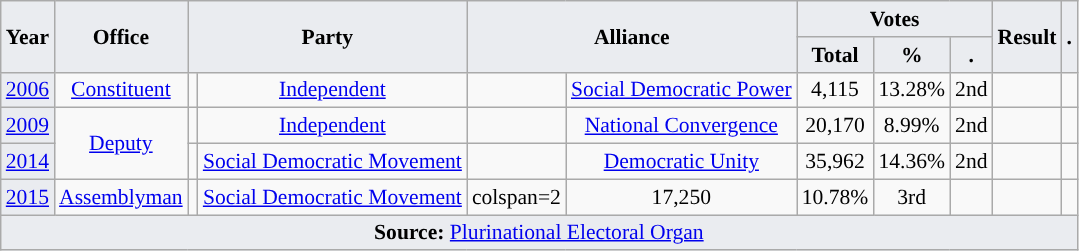<table class="wikitable" style="font-size:90%; text-align:center;">
<tr>
<th style="background-color:#EAECF0;" rowspan=2>Year</th>
<th style="background-color:#EAECF0;" rowspan=2>Office</th>
<th style="background-color:#EAECF0;" colspan=2 rowspan=2>Party</th>
<th style="background-color:#EAECF0;" colspan=2 rowspan=2>Alliance</th>
<th style="background-color:#EAECF0;" colspan=3>Votes</th>
<th style="background-color:#EAECF0;" rowspan=2>Result</th>
<th style="background-color:#EAECF0;" rowspan=2>.</th>
</tr>
<tr>
<th style="background-color:#EAECF0;">Total</th>
<th style="background-color:#EAECF0;">%</th>
<th style="background-color:#EAECF0;">.</th>
</tr>
<tr>
<td style="background-color:#EAECF0;"><a href='#'>2006</a></td>
<td><a href='#'>Constituent</a></td>
<td style="background-color:"></td>
<td><a href='#'>Independent</a></td>
<td style="background-color:"></td>
<td><a href='#'>Social Democratic Power</a></td>
<td>4,115</td>
<td>13.28%</td>
<td>2nd</td>
<td></td>
<td></td>
</tr>
<tr>
<td style="background-color:#EAECF0;"><a href='#'>2009</a></td>
<td rowspan=2><a href='#'>Deputy</a></td>
<td style="background-color:"></td>
<td><a href='#'>Independent</a></td>
<td style="background-color:"></td>
<td><a href='#'>National Convergence</a></td>
<td>20,170</td>
<td>8.99%</td>
<td>2nd</td>
<td></td>
<td></td>
</tr>
<tr>
<td style="background-color:#EAECF0;"><a href='#'>2014</a></td>
<td style="background-color:"></td>
<td><a href='#'>Social Democratic Movement</a></td>
<td style="background-color:"></td>
<td><a href='#'>Democratic Unity</a></td>
<td>35,962</td>
<td>14.36%</td>
<td>2nd</td>
<td></td>
<td></td>
</tr>
<tr>
<td style="background-color:#EAECF0;"><a href='#'>2015</a></td>
<td><a href='#'>Assemblyman</a></td>
<td style="background-color:"></td>
<td><a href='#'>Social Democratic Movement</a></td>
<td>colspan=2 </td>
<td>17,250</td>
<td>10.78%</td>
<td>3rd</td>
<td></td>
<td></td>
</tr>
<tr>
<td style="background-color:#EAECF0;" colspan=11><strong>Source:</strong> <a href='#'>Plurinational Electoral Organ</a>  </td>
</tr>
</table>
